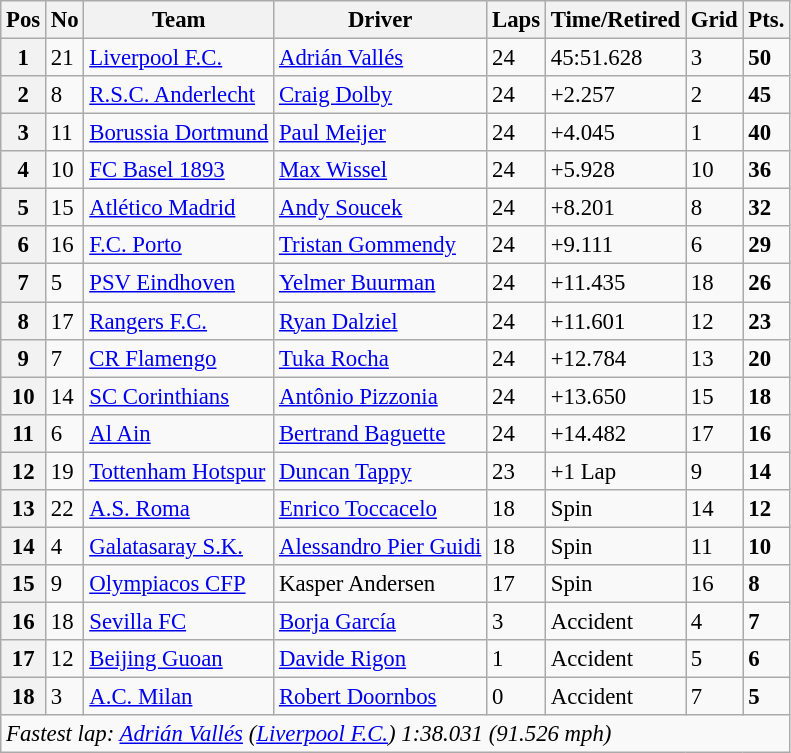<table class="wikitable" style="font-size: 95%">
<tr>
<th>Pos</th>
<th>No</th>
<th>Team</th>
<th>Driver</th>
<th>Laps</th>
<th>Time/Retired</th>
<th>Grid</th>
<th>Pts.</th>
</tr>
<tr>
<th>1</th>
<td>21</td>
<td> <a href='#'>Liverpool F.C.</a></td>
<td> <a href='#'>Adrián Vallés</a></td>
<td>24</td>
<td>45:51.628</td>
<td>3</td>
<td><strong>50</strong></td>
</tr>
<tr>
<th>2</th>
<td>8</td>
<td> <a href='#'>R.S.C. Anderlecht</a></td>
<td> <a href='#'>Craig Dolby</a></td>
<td>24</td>
<td>+2.257</td>
<td>2</td>
<td><strong>45</strong></td>
</tr>
<tr>
<th>3</th>
<td>11</td>
<td> <a href='#'>Borussia Dortmund</a></td>
<td> <a href='#'>Paul Meijer</a></td>
<td>24</td>
<td>+4.045</td>
<td>1</td>
<td><strong>40</strong></td>
</tr>
<tr>
<th>4</th>
<td>10</td>
<td> <a href='#'>FC Basel 1893</a></td>
<td> <a href='#'>Max Wissel</a></td>
<td>24</td>
<td>+5.928</td>
<td>10</td>
<td><strong>36</strong></td>
</tr>
<tr>
<th>5</th>
<td>15</td>
<td> <a href='#'>Atlético Madrid</a></td>
<td> <a href='#'>Andy Soucek</a></td>
<td>24</td>
<td>+8.201</td>
<td>8</td>
<td><strong>32</strong></td>
</tr>
<tr>
<th>6</th>
<td>16</td>
<td> <a href='#'>F.C. Porto</a></td>
<td> <a href='#'>Tristan Gommendy</a></td>
<td>24</td>
<td>+9.111</td>
<td>6</td>
<td><strong>29</strong></td>
</tr>
<tr>
<th>7</th>
<td>5</td>
<td> <a href='#'>PSV Eindhoven</a></td>
<td> <a href='#'>Yelmer Buurman</a></td>
<td>24</td>
<td>+11.435</td>
<td>18</td>
<td><strong>26</strong></td>
</tr>
<tr>
<th>8</th>
<td>17</td>
<td> <a href='#'>Rangers F.C.</a></td>
<td> <a href='#'>Ryan Dalziel</a></td>
<td>24</td>
<td>+11.601</td>
<td>12</td>
<td><strong>23</strong></td>
</tr>
<tr>
<th>9</th>
<td>7</td>
<td> <a href='#'>CR Flamengo</a></td>
<td> <a href='#'>Tuka Rocha</a></td>
<td>24</td>
<td>+12.784</td>
<td>13</td>
<td><strong>20</strong></td>
</tr>
<tr>
<th>10</th>
<td>14</td>
<td> <a href='#'>SC Corinthians</a></td>
<td> <a href='#'>Antônio Pizzonia</a></td>
<td>24</td>
<td>+13.650</td>
<td>15</td>
<td><strong>18</strong></td>
</tr>
<tr>
<th>11</th>
<td>6</td>
<td> <a href='#'>Al Ain</a></td>
<td> <a href='#'>Bertrand Baguette</a></td>
<td>24</td>
<td>+14.482</td>
<td>17</td>
<td><strong>16</strong></td>
</tr>
<tr>
<th>12</th>
<td>19</td>
<td> <a href='#'>Tottenham Hotspur</a></td>
<td> <a href='#'>Duncan Tappy</a></td>
<td>23</td>
<td>+1 Lap</td>
<td>9</td>
<td><strong>14</strong></td>
</tr>
<tr>
<th>13</th>
<td>22</td>
<td> <a href='#'>A.S. Roma</a></td>
<td> <a href='#'>Enrico Toccacelo</a></td>
<td>18</td>
<td>Spin</td>
<td>14</td>
<td><strong>12</strong></td>
</tr>
<tr>
<th>14</th>
<td>4</td>
<td> <a href='#'>Galatasaray S.K.</a></td>
<td> <a href='#'>Alessandro Pier Guidi</a></td>
<td>18</td>
<td>Spin</td>
<td>11</td>
<td><strong>10</strong></td>
</tr>
<tr>
<th>15</th>
<td>9</td>
<td> <a href='#'>Olympiacos CFP</a></td>
<td> Kasper Andersen</td>
<td>17</td>
<td>Spin</td>
<td>16</td>
<td><strong>8</strong></td>
</tr>
<tr>
<th>16</th>
<td>18</td>
<td> <a href='#'>Sevilla FC</a></td>
<td> <a href='#'>Borja García</a></td>
<td>3</td>
<td>Accident</td>
<td>4</td>
<td><strong>7</strong></td>
</tr>
<tr>
<th>17</th>
<td>12</td>
<td> <a href='#'>Beijing Guoan</a></td>
<td> <a href='#'>Davide Rigon</a></td>
<td>1</td>
<td>Accident</td>
<td>5</td>
<td><strong>6</strong></td>
</tr>
<tr>
<th>18</th>
<td>3</td>
<td> <a href='#'>A.C. Milan</a></td>
<td> <a href='#'>Robert Doornbos</a></td>
<td>0</td>
<td>Accident</td>
<td>7</td>
<td><strong>5</strong></td>
</tr>
<tr>
<td colspan=8><em>Fastest lap: <a href='#'>Adrián Vallés</a> (<a href='#'>Liverpool F.C.</a>) 1:38.031 (91.526 mph)</em></td>
</tr>
</table>
